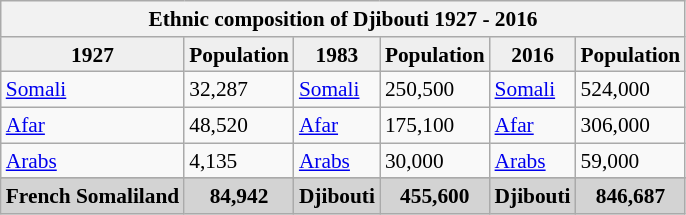<table class="sort wikitable" style="font-size: 89%">
<tr>
<th colspan=12>Ethnic composition of Djibouti 1927 - 2016</th>
</tr>
<tr>
<th style="background:#efefef;">1927</th>
<th style="background:#efefef;">Population</th>
<th style="background:#efefef;">1983</th>
<th style="background:#efefef;">Population</th>
<th style="background:#efefef;">2016</th>
<th style="background:#efefef;">Population</th>
</tr>
<tr>
<td><a href='#'>Somali</a></td>
<td>32,287</td>
<td><a href='#'>Somali</a></td>
<td>250,500</td>
<td><a href='#'>Somali</a></td>
<td>524,000</td>
</tr>
<tr>
<td><a href='#'>Afar</a></td>
<td>48,520</td>
<td><a href='#'>Afar</a></td>
<td>175,100</td>
<td><a href='#'>Afar</a></td>
<td>306,000</td>
</tr>
<tr>
<td><a href='#'>Arabs</a></td>
<td>4,135</td>
<td><a href='#'>Arabs</a></td>
<td>30,000</td>
<td><a href='#'>Arabs</a></td>
<td>59,000</td>
</tr>
<tr>
</tr>
<tr class= "sortbottom" bgcolor="lightgrey">
<td> <strong>French Somaliland</strong></td>
<td align = center><strong>84,942</strong></td>
<td> <strong>Djibouti</strong></td>
<td align = center><strong>455,600</strong></td>
<td> <strong>Djibouti</strong></td>
<td align = center><strong>846,687</strong></td>
</tr>
</table>
